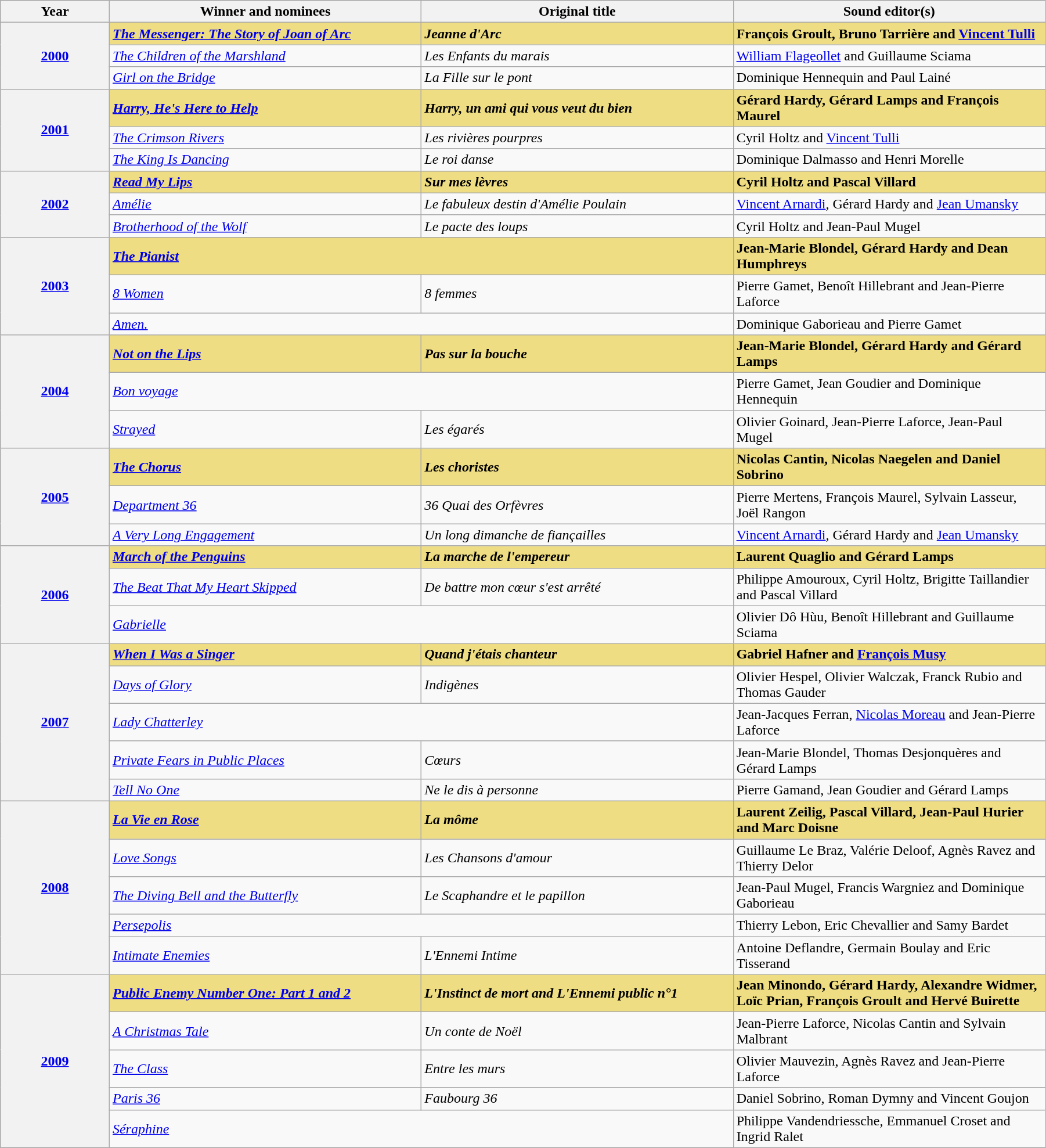<table class="wikitable" width="95%" cellpadding="5">
<tr>
<th width="100">Year</th>
<th width="300">Winner and nominees</th>
<th width="300">Original title</th>
<th width="300">Sound editor(s)</th>
</tr>
<tr>
<th rowspan="3" style="text-align:center;"><a href='#'>2000</a></th>
<td style="background:#eedd82;"><em><a href='#'><strong>The Messenger: The Story of Joan of Arc</strong></a></em></td>
<td style="background:#eedd82;"><strong><em>Jeanne d'Arc</em></strong></td>
<td style="background:#eedd82;"><strong>François Groult, Bruno Tarrière and <a href='#'>Vincent Tulli</a></strong></td>
</tr>
<tr>
<td><em><a href='#'>The Children of the Marshland</a></em></td>
<td><em>Les Enfants du marais</em></td>
<td><a href='#'>William Flageollet</a> and Guillaume Sciama</td>
</tr>
<tr>
<td><em><a href='#'>Girl on the Bridge</a></em></td>
<td><em>La Fille sur le pont</em></td>
<td>Dominique Hennequin and Paul Lainé</td>
</tr>
<tr>
<th rowspan="3" style="text-align:center;"><a href='#'>2001</a></th>
<td style="background:#eedd82;"><em><a href='#'><strong>Harry, He's Here to Help</strong></a></em></td>
<td style="background:#eedd82;"><strong><em>Harry, un ami qui vous veut du bien</em></strong></td>
<td style="background:#eedd82;"><strong>Gérard Hardy, Gérard Lamps and François Maurel</strong></td>
</tr>
<tr>
<td><em><a href='#'>The Crimson Rivers</a></em></td>
<td><em>Les rivières pourpres</em></td>
<td>Cyril Holtz and <a href='#'>Vincent Tulli</a></td>
</tr>
<tr>
<td><em><a href='#'>The King Is Dancing</a></em></td>
<td><em>Le roi danse</em></td>
<td>Dominique Dalmasso and Henri Morelle</td>
</tr>
<tr>
<th rowspan="3" style="text-align:center;"><a href='#'>2002</a></th>
<td style="background:#eedd82;"><em><a href='#'><strong>Read My Lips</strong></a></em></td>
<td style="background:#eedd82;"><strong><em>Sur mes lèvres</em></strong></td>
<td style="background:#eedd82;"><strong>Cyril Holtz and Pascal Villard</strong></td>
</tr>
<tr>
<td><em><a href='#'>Amélie</a></em></td>
<td><em>Le fabuleux destin d'Amélie Poulain</em></td>
<td><a href='#'>Vincent Arnardi</a>, Gérard Hardy and <a href='#'>Jean Umansky</a></td>
</tr>
<tr>
<td><em><a href='#'>Brotherhood of the Wolf</a></em></td>
<td><em>Le pacte des loups</em></td>
<td>Cyril Holtz and Jean-Paul Mugel</td>
</tr>
<tr>
<th rowspan="3" style="text-align:center;"><a href='#'>2003</a></th>
<td colspan="2" style="background:#eedd82;"><em><a href='#'><strong>The Pianist</strong></a></em></td>
<td style="background:#eedd82;"><strong>Jean-Marie Blondel, Gérard Hardy and Dean Humphreys</strong></td>
</tr>
<tr>
<td><em><a href='#'>8 Women</a></em></td>
<td><em>8 femmes</em></td>
<td>Pierre Gamet, Benoît Hillebrant and Jean-Pierre Laforce</td>
</tr>
<tr>
<td colspan="2"><em><a href='#'>Amen.</a></em></td>
<td>Dominique Gaborieau and Pierre Gamet</td>
</tr>
<tr>
<th rowspan="3" style="text-align:center;"><a href='#'>2004</a></th>
<td style="background:#eedd82;"><em><a href='#'><strong>Not on the Lips</strong></a></em></td>
<td style="background:#eedd82;"><strong><em>Pas sur la bouche</em></strong></td>
<td style="background:#eedd82;"><strong>Jean-Marie Blondel, Gérard Hardy and Gérard Lamps</strong></td>
</tr>
<tr>
<td colspan="2"><em><a href='#'>Bon voyage</a></em></td>
<td>Pierre Gamet, Jean Goudier and Dominique Hennequin</td>
</tr>
<tr>
<td><em><a href='#'>Strayed</a></em></td>
<td><em>Les égarés</em></td>
<td>Olivier Goinard, Jean-Pierre Laforce, Jean-Paul Mugel</td>
</tr>
<tr>
<th rowspan="3" style="text-align:center;"><a href='#'>2005</a></th>
<td style="background:#eedd82;"><em><a href='#'><strong>The Chorus</strong></a></em></td>
<td style="background:#eedd82;"><strong><em>Les choristes</em></strong></td>
<td style="background:#eedd82;"><strong>Nicolas Cantin, Nicolas Naegelen and Daniel Sobrino</strong></td>
</tr>
<tr>
<td><em><a href='#'>Department 36</a></em></td>
<td><em>36 Quai des Orfèvres</em></td>
<td>Pierre Mertens, François Maurel, Sylvain Lasseur, Joël Rangon</td>
</tr>
<tr>
<td><em><a href='#'>A Very Long Engagement</a></em></td>
<td><em>Un long dimanche de fiançailles</em></td>
<td><a href='#'>Vincent Arnardi</a>, Gérard Hardy and <a href='#'>Jean Umansky</a></td>
</tr>
<tr>
<th rowspan="3" style="text-align:center;"><a href='#'>2006</a></th>
<td style="background:#eedd82;"><em><a href='#'><strong>March of the Penguins</strong></a></em></td>
<td style="background:#eedd82;"><strong><em>La marche de l'empereur</em></strong></td>
<td style="background:#eedd82;"><strong>Laurent Quaglio and Gérard Lamps</strong></td>
</tr>
<tr>
<td><em><a href='#'>The Beat That My Heart Skipped</a></em></td>
<td><em>De battre mon cœur s'est arrêté</em></td>
<td>Philippe Amouroux, Cyril Holtz, Brigitte Taillandier and Pascal Villard</td>
</tr>
<tr>
<td colspan="2"><em><a href='#'>Gabrielle</a></em></td>
<td>Olivier Dô Hùu, Benoît Hillebrant and Guillaume Sciama</td>
</tr>
<tr>
<th rowspan="5" style="text-align:center;"><a href='#'>2007</a></th>
<td style="background:#eedd82;"><strong><em><a href='#'>When I Was a Singer</a></em></strong></td>
<td style="background:#eedd82;"><strong><em>Quand j'étais chanteur</em></strong></td>
<td style="background:#eedd82;"><strong>Gabriel Hafner and <a href='#'>François Musy</a></strong></td>
</tr>
<tr>
<td><em><a href='#'>Days of Glory</a></em></td>
<td><em>Indigènes</em></td>
<td>Olivier Hespel, Olivier Walczak, Franck Rubio and Thomas Gauder</td>
</tr>
<tr>
<td colspan="2"><em><a href='#'>Lady Chatterley</a></em></td>
<td>Jean-Jacques Ferran, <a href='#'>Nicolas Moreau</a> and Jean-Pierre Laforce</td>
</tr>
<tr>
<td><em><a href='#'>Private Fears in Public Places</a></em></td>
<td><em>Cœurs</em></td>
<td>Jean-Marie Blondel, Thomas Desjonquères and Gérard Lamps</td>
</tr>
<tr>
<td><em><a href='#'>Tell No One</a></em></td>
<td><em>Ne le dis à personne</em></td>
<td>Pierre Gamand, Jean Goudier and Gérard Lamps</td>
</tr>
<tr>
<th rowspan="5" style="text-align:center;"><a href='#'>2008</a></th>
<td style="background:#eedd82;"><em><a href='#'><strong>La Vie en Rose</strong></a></em></td>
<td style="background:#eedd82;"><strong><em>La môme</em></strong></td>
<td style="background:#eedd82;"><strong>Laurent Zeilig, Pascal Villard, Jean-Paul Hurier and Marc Doisne</strong></td>
</tr>
<tr>
<td><em><a href='#'>Love Songs</a></em></td>
<td><em>Les Chansons d'amour</em></td>
<td>Guillaume Le Braz, Valérie Deloof, Agnès Ravez and Thierry Delor</td>
</tr>
<tr>
<td><em><a href='#'>The Diving Bell and the Butterfly</a></em></td>
<td><em>Le Scaphandre et le papillon</em></td>
<td>Jean-Paul Mugel, Francis Wargniez and Dominique Gaborieau</td>
</tr>
<tr>
<td colspan="2"><em><a href='#'>Persepolis</a></em></td>
<td>Thierry Lebon, Eric Chevallier and Samy Bardet</td>
</tr>
<tr>
<td><em><a href='#'>Intimate Enemies</a></em></td>
<td><em>L'Ennemi Intime</em></td>
<td>Antoine Deflandre, Germain Boulay and Eric Tisserand</td>
</tr>
<tr>
<th rowspan="5" style="text-align:center;"><a href='#'>2009</a></th>
<td style="background:#eedd82;"><em><a href='#'><strong>Public Enemy Number One: Part 1 and 2</strong></a></em></td>
<td style="background:#eedd82;"><strong><em>L'Instinct de mort<em> and </em>L'Ennemi public n°1</em></strong></td>
<td style="background:#eedd82;"><strong>Jean Minondo, Gérard Hardy, Alexandre Widmer, Loïc Prian, François Groult and Hervé Buirette</strong></td>
</tr>
<tr>
<td><em><a href='#'>A Christmas Tale</a></em></td>
<td><em>Un conte de Noël</em></td>
<td>Jean-Pierre Laforce, Nicolas Cantin and Sylvain Malbrant</td>
</tr>
<tr>
<td><em><a href='#'>The Class</a></em></td>
<td><em>Entre les murs</em></td>
<td>Olivier Mauvezin, Agnès Ravez and Jean-Pierre Laforce</td>
</tr>
<tr>
<td><em><a href='#'>Paris 36</a></em></td>
<td><em>Faubourg 36</em></td>
<td>Daniel Sobrino, Roman Dymny and Vincent Goujon</td>
</tr>
<tr>
<td colspan="2"><em><a href='#'>Séraphine</a></em></td>
<td>Philippe Vandendriessche, Emmanuel Croset and Ingrid Ralet</td>
</tr>
</table>
